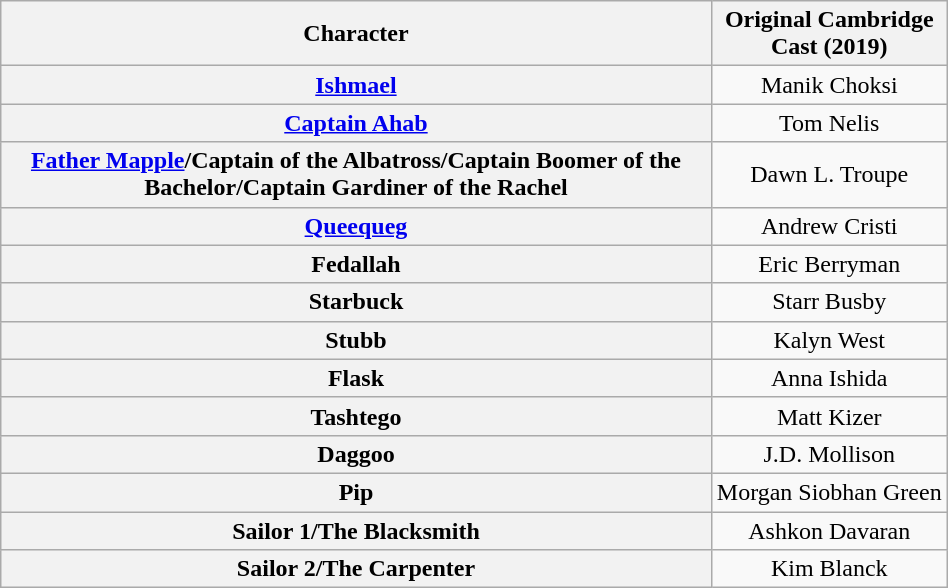<table class="wikitable" width="50%">
<tr>
<th>Character</th>
<th width="150px">Original Cambridge Cast (2019)</th>
</tr>
<tr>
<th><a href='#'>Ishmael</a></th>
<td align="center">Manik Choksi</td>
</tr>
<tr>
<th><a href='#'>Captain Ahab</a></th>
<td align="center">Tom Nelis</td>
</tr>
<tr>
<th><a href='#'>Father Mapple</a>/Captain of the Albatross/Captain Boomer of the Bachelor/Captain Gardiner of the Rachel</th>
<td align="center">Dawn L. Troupe</td>
</tr>
<tr>
<th><a href='#'>Queequeg</a></th>
<td align="center">Andrew Cristi</td>
</tr>
<tr>
<th>Fedallah</th>
<td align="center">Eric Berryman</td>
</tr>
<tr>
<th>Starbuck</th>
<td align="center">Starr Busby</td>
</tr>
<tr>
<th>Stubb</th>
<td align="center">Kalyn West</td>
</tr>
<tr>
<th>Flask</th>
<td align="center">Anna Ishida</td>
</tr>
<tr>
<th>Tashtego</th>
<td align="center">Matt Kizer</td>
</tr>
<tr>
<th>Daggoo</th>
<td align="center">J.D. Mollison</td>
</tr>
<tr>
<th>Pip</th>
<td align="center">Morgan Siobhan Green</td>
</tr>
<tr>
<th>Sailor 1/The Blacksmith</th>
<td align="center">Ashkon Davaran</td>
</tr>
<tr>
<th>Sailor 2/The Carpenter</th>
<td align="center">Kim Blanck</td>
</tr>
</table>
